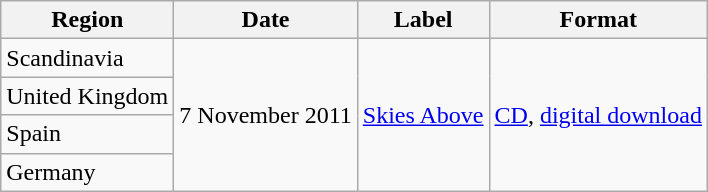<table class=wikitable>
<tr>
<th>Region</th>
<th>Date</th>
<th>Label</th>
<th>Format</th>
</tr>
<tr>
<td>Scandinavia</td>
<td rowspan="4">7 November 2011</td>
<td rowspan="4"><a href='#'>Skies Above</a></td>
<td rowspan="4"><a href='#'>CD</a>, <a href='#'>digital download</a></td>
</tr>
<tr>
<td>United Kingdom</td>
</tr>
<tr>
<td>Spain</td>
</tr>
<tr>
<td>Germany</td>
</tr>
</table>
